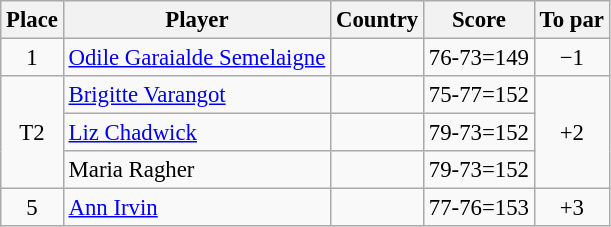<table class="wikitable" style="font-size:95%;">
<tr>
<th>Place</th>
<th>Player</th>
<th>Country</th>
<th>Score</th>
<th>To par</th>
</tr>
<tr>
<td align=center>1</td>
<td><a href='#'>Odile Garaialde Semelaigne</a></td>
<td></td>
<td>76-73=149</td>
<td align="center">−1</td>
</tr>
<tr>
<td rowspan="3" align="center">T2</td>
<td><a href='#'>Brigitte Varangot</a></td>
<td></td>
<td>75-77=152</td>
<td rowspan="3" align="center">+2</td>
</tr>
<tr>
<td><a href='#'>Liz Chadwick</a></td>
<td></td>
<td>79-73=152</td>
</tr>
<tr>
<td>Maria Ragher</td>
<td></td>
<td>79-73=152</td>
</tr>
<tr>
<td align=center>5</td>
<td><a href='#'>Ann Irvin</a></td>
<td></td>
<td>77-76=153</td>
<td align=center>+3</td>
</tr>
</table>
